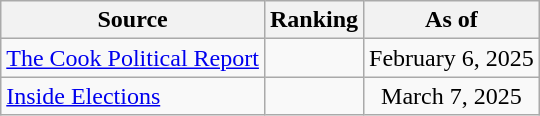<table class="wikitable" style="text-align:center">
<tr>
<th>Source</th>
<th>Ranking</th>
<th>As of</th>
</tr>
<tr>
<td align=left><a href='#'>The Cook Political Report</a></td>
<td></td>
<td>February 6, 2025</td>
</tr>
<tr>
<td align=left><a href='#'>Inside Elections</a></td>
<td></td>
<td>March 7, 2025</td>
</tr>
</table>
